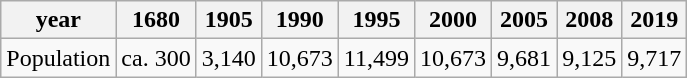<table class="wikitable">
<tr>
<th>year</th>
<th>1680</th>
<th>1905</th>
<th>1990</th>
<th>1995</th>
<th>2000</th>
<th>2005</th>
<th>2008</th>
<th>2019</th>
</tr>
<tr>
<td>Population</td>
<td>ca. 300</td>
<td>3,140</td>
<td>10,673</td>
<td>11,499</td>
<td>10,673</td>
<td>9,681</td>
<td>9,125</td>
<td>9,717</td>
</tr>
</table>
